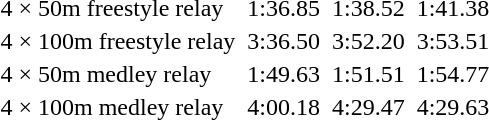<table>
<tr>
<td>4 × 50m freestyle relay</td>
<td valign=top><br> </td>
<td>1:36.85</td>
<td valign=top><br> </td>
<td>1:38.52</td>
<td valign=top><br> </td>
<td>1:41.38</td>
</tr>
<tr>
<td>4 × 100m freestyle relay</td>
<td valign=top><br> </td>
<td>3:36.50</td>
<td valign=top><br> </td>
<td>3:52.20</td>
<td valign=top><br> </td>
<td>3:53.51</td>
</tr>
<tr>
<td>4 × 50m medley relay</td>
<td valign=top><br> </td>
<td>1:49.63</td>
<td valign=top><br> </td>
<td>1:51.51</td>
<td valign=top><br> </td>
<td>1:54.77</td>
</tr>
<tr>
<td>4 × 100m medley relay</td>
<td valign=top><br> </td>
<td>4:00.18</td>
<td valign=top><br> </td>
<td>4:29.47</td>
<td valign=top><br> </td>
<td>4:29.63</td>
</tr>
</table>
